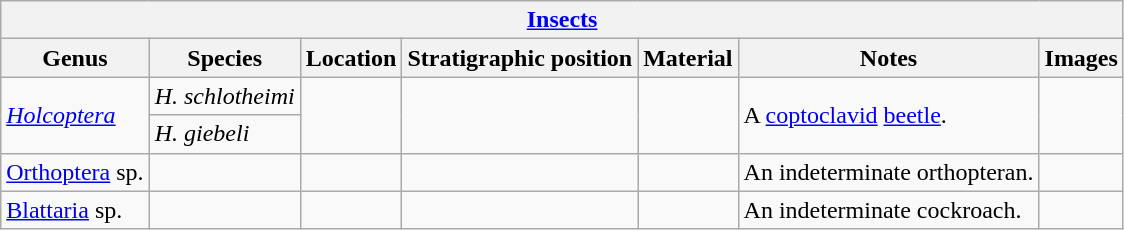<table class="wikitable" align="center">
<tr>
<th colspan="7" align="center"><a href='#'>Insects</a></th>
</tr>
<tr>
<th>Genus</th>
<th>Species</th>
<th>Location</th>
<th>Stratigraphic position</th>
<th>Material</th>
<th>Notes</th>
<th>Images</th>
</tr>
<tr>
<td rowspan="2"><em><a href='#'>Holcoptera</a></em></td>
<td><em>H. schlotheimi</em></td>
<td rowspan="2"></td>
<td rowspan="2"></td>
<td rowspan="2"></td>
<td rowspan="2">A <a href='#'>coptoclavid</a> <a href='#'>beetle</a>.</td>
<td rowspan="2"></td>
</tr>
<tr>
<td><em>H. giebeli</em></td>
</tr>
<tr>
<td><a href='#'>Orthoptera</a> sp.</td>
<td></td>
<td></td>
<td></td>
<td></td>
<td>An indeterminate orthopteran.</td>
<td></td>
</tr>
<tr>
<td><a href='#'>Blattaria</a> sp.</td>
<td></td>
<td></td>
<td></td>
<td></td>
<td>An indeterminate cockroach.</td>
<td></td>
</tr>
</table>
